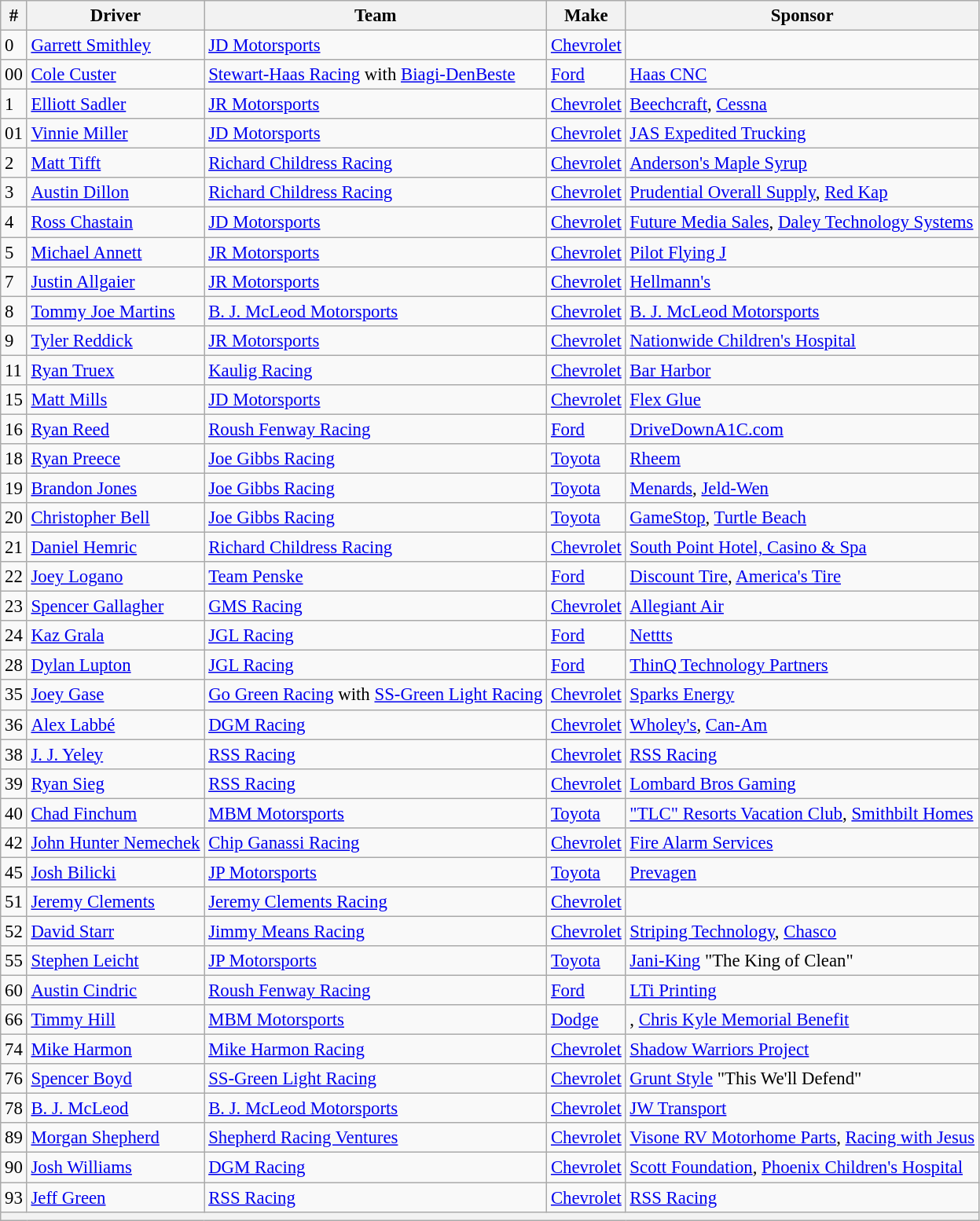<table class="wikitable" style="font-size:95%">
<tr>
<th>#</th>
<th>Driver</th>
<th>Team</th>
<th>Make</th>
<th>Sponsor</th>
</tr>
<tr>
<td>0</td>
<td><a href='#'>Garrett Smithley</a></td>
<td><a href='#'>JD Motorsports</a></td>
<td><a href='#'>Chevrolet</a></td>
<td></td>
</tr>
<tr>
<td>00</td>
<td><a href='#'>Cole Custer</a></td>
<td><a href='#'>Stewart-Haas Racing</a> with <a href='#'>Biagi-DenBeste</a></td>
<td><a href='#'>Ford</a></td>
<td><a href='#'>Haas CNC</a></td>
</tr>
<tr>
<td>1</td>
<td><a href='#'>Elliott Sadler</a></td>
<td><a href='#'>JR Motorsports</a></td>
<td><a href='#'>Chevrolet</a></td>
<td><a href='#'>Beechcraft</a>, <a href='#'>Cessna</a></td>
</tr>
<tr>
<td>01</td>
<td><a href='#'>Vinnie Miller</a></td>
<td><a href='#'>JD Motorsports</a></td>
<td><a href='#'>Chevrolet</a></td>
<td><a href='#'>JAS Expedited Trucking</a></td>
</tr>
<tr>
<td>2</td>
<td><a href='#'>Matt Tifft</a></td>
<td><a href='#'>Richard Childress Racing</a></td>
<td><a href='#'>Chevrolet</a></td>
<td><a href='#'>Anderson's Maple Syrup</a></td>
</tr>
<tr>
<td>3</td>
<td><a href='#'>Austin Dillon</a></td>
<td><a href='#'>Richard Childress Racing</a></td>
<td><a href='#'>Chevrolet</a></td>
<td><a href='#'>Prudential Overall Supply</a>, <a href='#'>Red Kap</a></td>
</tr>
<tr>
<td>4</td>
<td><a href='#'>Ross Chastain</a></td>
<td><a href='#'>JD Motorsports</a></td>
<td><a href='#'>Chevrolet</a></td>
<td><a href='#'>Future Media Sales</a>, <a href='#'>Daley Technology Systems</a></td>
</tr>
<tr>
<td>5</td>
<td><a href='#'>Michael Annett</a></td>
<td><a href='#'>JR Motorsports</a></td>
<td><a href='#'>Chevrolet</a></td>
<td><a href='#'>Pilot Flying J</a></td>
</tr>
<tr>
<td>7</td>
<td><a href='#'>Justin Allgaier</a></td>
<td><a href='#'>JR Motorsports</a></td>
<td><a href='#'>Chevrolet</a></td>
<td><a href='#'>Hellmann's</a></td>
</tr>
<tr>
<td>8</td>
<td><a href='#'>Tommy Joe Martins</a></td>
<td><a href='#'>B. J. McLeod Motorsports</a></td>
<td><a href='#'>Chevrolet</a></td>
<td><a href='#'>B. J. McLeod Motorsports</a></td>
</tr>
<tr>
<td>9</td>
<td><a href='#'>Tyler Reddick</a></td>
<td><a href='#'>JR Motorsports</a></td>
<td><a href='#'>Chevrolet</a></td>
<td><a href='#'>Nationwide Children's Hospital</a></td>
</tr>
<tr>
<td>11</td>
<td><a href='#'>Ryan Truex</a></td>
<td><a href='#'>Kaulig Racing</a></td>
<td><a href='#'>Chevrolet</a></td>
<td><a href='#'>Bar Harbor</a></td>
</tr>
<tr>
<td>15</td>
<td><a href='#'>Matt Mills</a></td>
<td><a href='#'>JD Motorsports</a></td>
<td><a href='#'>Chevrolet</a></td>
<td><a href='#'>Flex Glue</a></td>
</tr>
<tr>
<td>16</td>
<td><a href='#'>Ryan Reed</a></td>
<td><a href='#'>Roush Fenway Racing</a></td>
<td><a href='#'>Ford</a></td>
<td><a href='#'>DriveDownA1C.com</a></td>
</tr>
<tr>
<td>18</td>
<td><a href='#'>Ryan Preece</a></td>
<td><a href='#'>Joe Gibbs Racing</a></td>
<td><a href='#'>Toyota</a></td>
<td><a href='#'>Rheem</a></td>
</tr>
<tr>
<td>19</td>
<td><a href='#'>Brandon Jones</a></td>
<td><a href='#'>Joe Gibbs Racing</a></td>
<td><a href='#'>Toyota</a></td>
<td><a href='#'>Menards</a>, <a href='#'>Jeld-Wen</a></td>
</tr>
<tr>
<td>20</td>
<td><a href='#'>Christopher Bell</a></td>
<td><a href='#'>Joe Gibbs Racing</a></td>
<td><a href='#'>Toyota</a></td>
<td><a href='#'>GameStop</a>, <a href='#'>Turtle Beach</a></td>
</tr>
<tr>
<td>21</td>
<td><a href='#'>Daniel Hemric</a></td>
<td><a href='#'>Richard Childress Racing</a></td>
<td><a href='#'>Chevrolet</a></td>
<td><a href='#'>South Point Hotel, Casino & Spa</a></td>
</tr>
<tr>
<td>22</td>
<td><a href='#'>Joey Logano</a></td>
<td><a href='#'>Team Penske</a></td>
<td><a href='#'>Ford</a></td>
<td><a href='#'>Discount Tire</a>, <a href='#'>America's Tire</a></td>
</tr>
<tr>
<td>23</td>
<td><a href='#'>Spencer Gallagher</a></td>
<td><a href='#'>GMS Racing</a></td>
<td><a href='#'>Chevrolet</a></td>
<td><a href='#'>Allegiant Air</a></td>
</tr>
<tr>
<td>24</td>
<td><a href='#'>Kaz Grala</a></td>
<td><a href='#'>JGL Racing</a></td>
<td><a href='#'>Ford</a></td>
<td><a href='#'>Nettts</a></td>
</tr>
<tr>
<td>28</td>
<td><a href='#'>Dylan Lupton</a></td>
<td><a href='#'>JGL Racing</a></td>
<td><a href='#'>Ford</a></td>
<td><a href='#'>ThinQ Technology Partners</a></td>
</tr>
<tr>
<td>35</td>
<td><a href='#'>Joey Gase</a></td>
<td><a href='#'>Go Green Racing</a> with <a href='#'>SS-Green Light Racing</a></td>
<td><a href='#'>Chevrolet</a></td>
<td><a href='#'>Sparks Energy</a></td>
</tr>
<tr>
<td>36</td>
<td><a href='#'>Alex Labbé</a></td>
<td><a href='#'>DGM Racing</a></td>
<td><a href='#'>Chevrolet</a></td>
<td><a href='#'>Wholey's</a>, <a href='#'>Can-Am</a></td>
</tr>
<tr>
<td>38</td>
<td><a href='#'>J. J. Yeley</a></td>
<td><a href='#'>RSS Racing</a></td>
<td><a href='#'>Chevrolet</a></td>
<td><a href='#'>RSS Racing</a></td>
</tr>
<tr>
<td>39</td>
<td><a href='#'>Ryan Sieg</a></td>
<td><a href='#'>RSS Racing</a></td>
<td><a href='#'>Chevrolet</a></td>
<td><a href='#'>Lombard Bros Gaming</a></td>
</tr>
<tr>
<td>40</td>
<td><a href='#'>Chad Finchum</a></td>
<td><a href='#'>MBM Motorsports</a></td>
<td><a href='#'>Toyota</a></td>
<td><a href='#'>"TLC" Resorts Vacation Club</a>, <a href='#'>Smithbilt Homes</a></td>
</tr>
<tr>
<td>42</td>
<td><a href='#'>John Hunter Nemechek</a></td>
<td><a href='#'>Chip Ganassi Racing</a></td>
<td><a href='#'>Chevrolet</a></td>
<td><a href='#'>Fire Alarm Services</a></td>
</tr>
<tr>
<td>45</td>
<td><a href='#'>Josh Bilicki</a></td>
<td><a href='#'>JP Motorsports</a></td>
<td><a href='#'>Toyota</a></td>
<td><a href='#'>Prevagen</a></td>
</tr>
<tr>
<td>51</td>
<td><a href='#'>Jeremy Clements</a></td>
<td><a href='#'>Jeremy Clements Racing</a></td>
<td><a href='#'>Chevrolet</a></td>
<td></td>
</tr>
<tr>
<td>52</td>
<td><a href='#'>David Starr</a></td>
<td><a href='#'>Jimmy Means Racing</a></td>
<td><a href='#'>Chevrolet</a></td>
<td><a href='#'>Striping Technology</a>, <a href='#'>Chasco</a></td>
</tr>
<tr>
<td>55</td>
<td><a href='#'>Stephen Leicht</a></td>
<td><a href='#'>JP Motorsports</a></td>
<td><a href='#'>Toyota</a></td>
<td><a href='#'>Jani-King</a> "The King of Clean"</td>
</tr>
<tr>
<td>60</td>
<td><a href='#'>Austin Cindric</a></td>
<td><a href='#'>Roush Fenway Racing</a></td>
<td><a href='#'>Ford</a></td>
<td><a href='#'>LTi Printing</a></td>
</tr>
<tr>
<td>66</td>
<td><a href='#'>Timmy Hill</a></td>
<td><a href='#'>MBM Motorsports</a></td>
<td><a href='#'>Dodge</a></td>
<td>, <a href='#'>Chris Kyle Memorial Benefit</a></td>
</tr>
<tr>
<td>74</td>
<td><a href='#'>Mike Harmon</a></td>
<td><a href='#'>Mike Harmon Racing</a></td>
<td><a href='#'>Chevrolet</a></td>
<td><a href='#'>Shadow Warriors Project</a></td>
</tr>
<tr>
<td>76</td>
<td><a href='#'>Spencer Boyd</a></td>
<td><a href='#'>SS-Green Light Racing</a></td>
<td><a href='#'>Chevrolet</a></td>
<td><a href='#'>Grunt Style</a> "This We'll Defend"</td>
</tr>
<tr>
<td>78</td>
<td><a href='#'>B. J. McLeod</a></td>
<td><a href='#'>B. J. McLeod Motorsports</a></td>
<td><a href='#'>Chevrolet</a></td>
<td><a href='#'>JW Transport</a></td>
</tr>
<tr>
<td>89</td>
<td><a href='#'>Morgan Shepherd</a></td>
<td><a href='#'>Shepherd Racing Ventures</a></td>
<td><a href='#'>Chevrolet</a></td>
<td><a href='#'>Visone RV Motorhome Parts</a>, <a href='#'>Racing with Jesus</a></td>
</tr>
<tr>
<td>90</td>
<td><a href='#'>Josh Williams</a></td>
<td><a href='#'>DGM Racing</a></td>
<td><a href='#'>Chevrolet</a></td>
<td><a href='#'>Scott Foundation</a>, <a href='#'>Phoenix Children's Hospital</a></td>
</tr>
<tr>
<td>93</td>
<td><a href='#'>Jeff Green</a></td>
<td><a href='#'>RSS Racing</a></td>
<td><a href='#'>Chevrolet</a></td>
<td><a href='#'>RSS Racing</a></td>
</tr>
<tr>
<th colspan="5"></th>
</tr>
</table>
